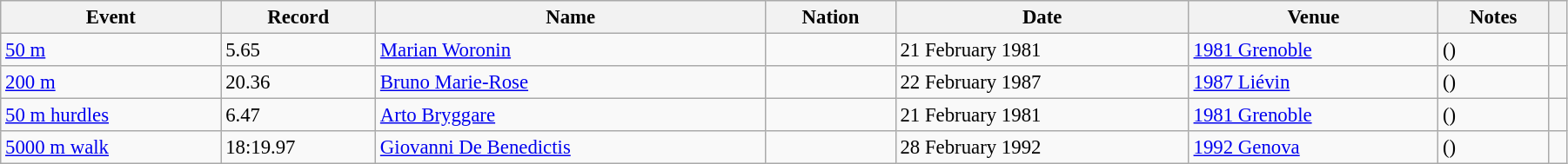<table class="wikitable" style="font-size:95%; width: 95%;">
<tr>
<th>Event</th>
<th>Record</th>
<th>Name</th>
<th>Nation</th>
<th>Date</th>
<th>Venue</th>
<th>Notes</th>
<th></th>
</tr>
<tr>
<td><a href='#'>50 m</a></td>
<td>5.65</td>
<td><a href='#'>Marian Woronin</a></td>
<td></td>
<td>21 February 1981</td>
<td><a href='#'>1981 Grenoble</a></td>
<td>()</td>
<td></td>
</tr>
<tr>
<td><a href='#'>200 m</a></td>
<td>20.36</td>
<td><a href='#'>Bruno Marie-Rose</a></td>
<td></td>
<td>22 February 1987</td>
<td><a href='#'>1987 Liévin</a></td>
<td>()</td>
<td></td>
</tr>
<tr>
<td><a href='#'>50 m hurdles</a></td>
<td>6.47</td>
<td><a href='#'>Arto Bryggare</a></td>
<td></td>
<td>21 February 1981</td>
<td><a href='#'>1981 Grenoble</a></td>
<td>()</td>
<td></td>
</tr>
<tr>
<td><a href='#'>5000 m walk</a></td>
<td>18:19.97</td>
<td><a href='#'>Giovanni De Benedictis</a></td>
<td></td>
<td>28 February 1992</td>
<td><a href='#'>1992 Genova</a></td>
<td>()</td>
<td></td>
</tr>
</table>
